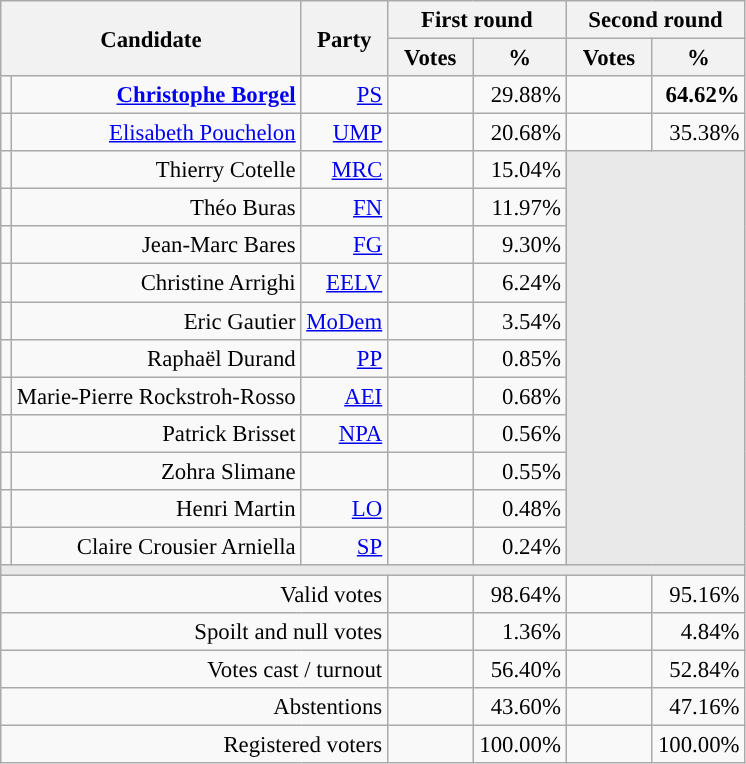<table class="wikitable" style="text-align:right;font-size:95%;">
<tr>
<th rowspan=2 colspan=2>Candidate</th>
<th rowspan=2 colspan=1>Party</th>
<th colspan=2>First round</th>
<th colspan=2>Second round</th>
</tr>
<tr>
<th style="width:50px;">Votes</th>
<th style="width:55px;">%</th>
<th style="width:50px;">Votes</th>
<th style="width:55px;">%</th>
</tr>
<tr>
<td style="color:inherit;background-color:"></td>
<td><strong><a href='#'>Christophe Borgel</a></strong></td>
<td><a href='#'>PS</a></td>
<td></td>
<td>29.88%</td>
<td><strong></strong></td>
<td><strong>64.62%</strong></td>
</tr>
<tr>
<td style="color:inherit;background-color:"></td>
<td><a href='#'>Elisabeth Pouchelon</a></td>
<td><a href='#'>UMP</a></td>
<td></td>
<td>20.68%</td>
<td></td>
<td>35.38%</td>
</tr>
<tr>
<td style="color:inherit;background-color:"></td>
<td>Thierry Cotelle</td>
<td><a href='#'>MRC</a></td>
<td></td>
<td>15.04%</td>
<td colspan=7 rowspan=11 style="background-color:#E9E9E9;"></td>
</tr>
<tr>
<td style="color:inherit;background-color:"></td>
<td>Théo Buras</td>
<td><a href='#'>FN</a></td>
<td></td>
<td>11.97%</td>
</tr>
<tr>
<td style="color:inherit;background-color:"></td>
<td>Jean-Marc Bares</td>
<td><a href='#'>FG</a></td>
<td></td>
<td>9.30%</td>
</tr>
<tr>
<td style="color:inherit;background-color:"></td>
<td>Christine Arrighi</td>
<td><a href='#'>EELV</a></td>
<td></td>
<td>6.24%</td>
</tr>
<tr>
<td style="color:inherit;background-color:"></td>
<td>Eric Gautier</td>
<td><a href='#'>MoDem</a></td>
<td></td>
<td>3.54%</td>
</tr>
<tr>
<td style="color:inherit;background-color:"></td>
<td>Raphaël Durand</td>
<td><a href='#'>PP</a></td>
<td></td>
<td>0.85%</td>
</tr>
<tr>
<td style="color:inherit;background-color:"></td>
<td>Marie-Pierre Rockstroh-Rosso</td>
<td><a href='#'>AEI</a></td>
<td></td>
<td>0.68%</td>
</tr>
<tr>
<td style="color:inherit;background-color:"></td>
<td>Patrick Brisset</td>
<td><a href='#'>NPA</a></td>
<td></td>
<td>0.56%</td>
</tr>
<tr>
<td style="background-color:;"></td>
<td>Zohra Slimane</td>
<td></td>
<td></td>
<td>0.55%</td>
</tr>
<tr>
<td style="color:inherit;background-color:"></td>
<td>Henri Martin</td>
<td><a href='#'>LO</a></td>
<td></td>
<td>0.48%</td>
</tr>
<tr>
<td style="color:inherit;background-color:"></td>
<td>Claire Crousier Arniella</td>
<td><a href='#'>SP</a></td>
<td></td>
<td>0.24%</td>
</tr>
<tr>
<td colspan=7 style="background-color:#E9E9E9;"></td>
</tr>
<tr>
<td colspan=3>Valid votes</td>
<td></td>
<td>98.64%</td>
<td></td>
<td>95.16%</td>
</tr>
<tr>
<td colspan=3>Spoilt and null votes</td>
<td></td>
<td>1.36%</td>
<td></td>
<td>4.84%</td>
</tr>
<tr>
<td colspan=3>Votes cast / turnout</td>
<td></td>
<td>56.40%</td>
<td></td>
<td>52.84%</td>
</tr>
<tr>
<td colspan=3>Abstentions</td>
<td></td>
<td>43.60%</td>
<td></td>
<td>47.16%</td>
</tr>
<tr>
<td colspan=3>Registered voters</td>
<td></td>
<td>100.00%</td>
<td></td>
<td>100.00%</td>
</tr>
</table>
